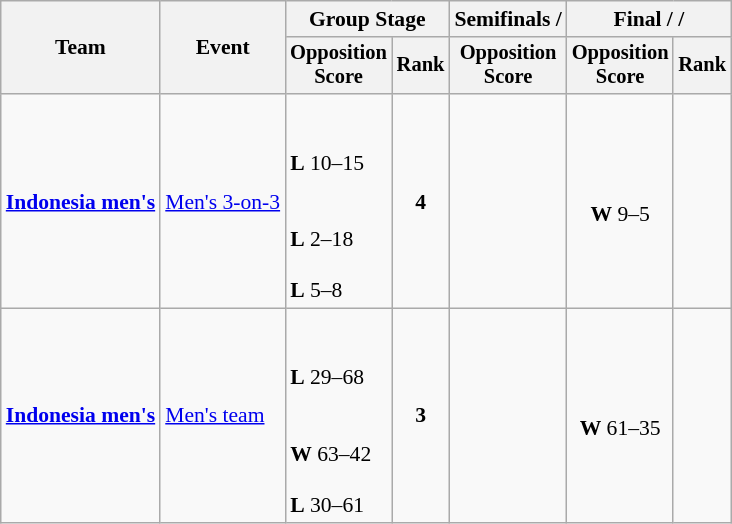<table class="wikitable" style="font-size:90%">
<tr>
<th rowspan=2>Team</th>
<th rowspan=2>Event</th>
<th colspan=2>Group Stage</th>
<th>Semifinals / </th>
<th colspan=2>Final /  / </th>
</tr>
<tr style="font-size:95%">
<th>Opposition<br>Score</th>
<th>Rank</th>
<th>Opposition<br>Score</th>
<th>Opposition<br>Score</th>
<th>Rank</th>
</tr>
<tr align=center>
<td align=left><strong><a href='#'>Indonesia men's</a></strong></td>
<td align=left><a href='#'>Men's 3-on-3</a></td>
<td align=left><br><br><strong>L</strong> 10–15 <br><br> <br><strong>L</strong> 2–18 <br>
 <br><strong>L</strong> 5–8 <br></td>
<td><strong>4</strong></td>
<td></td>
<td> <br><strong>W</strong> 9–5 <br></td>
<td></td>
</tr>
<tr align=center>
<td align=left><strong><a href='#'>Indonesia men's</a></strong></td>
<td align=left><a href='#'>Men's team</a></td>
<td align=left><br><br><strong>L</strong> 29–68 <br><br><br><strong>W</strong> 63–42 <br>
<br><strong>L</strong> 30–61</td>
<td><strong>3</strong></td>
<td></td>
<td><br><strong>W</strong> 61–35</td>
<td></td>
</tr>
</table>
